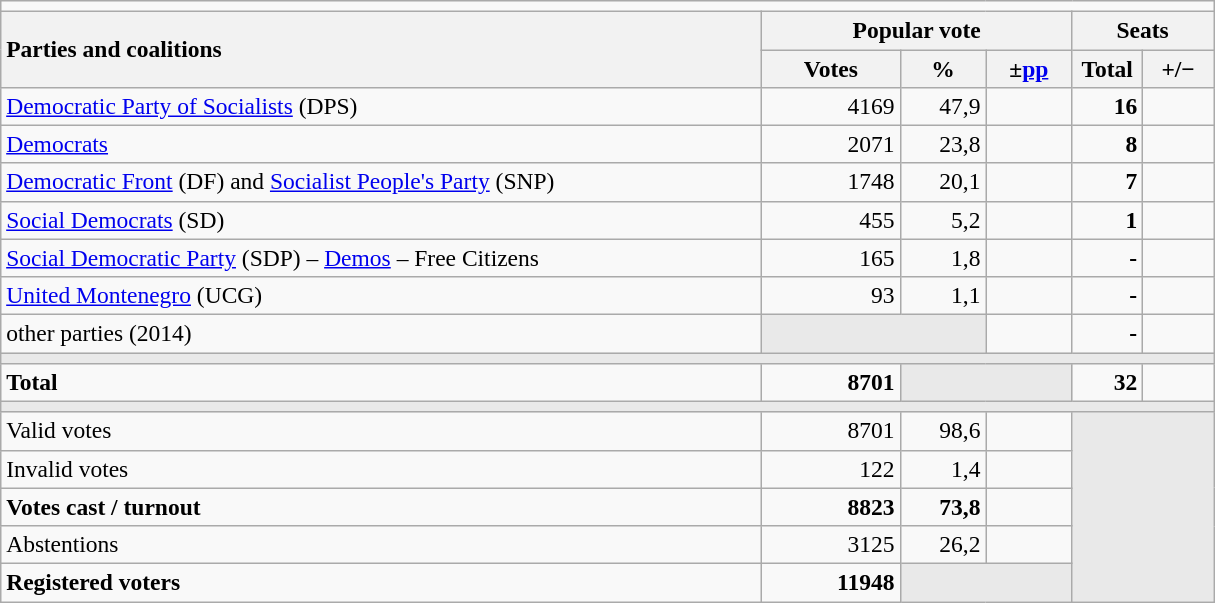<table class="wikitable" style="text-align:right; font-size:98%; margin-bottom:0">
<tr>
<td colspan="6"></td>
</tr>
<tr>
<th style="text-align:left;" rowspan="2" width="500">Parties and coalitions</th>
<th colspan="3">Popular vote</th>
<th colspan="2">Seats</th>
</tr>
<tr>
<th width="85">Votes</th>
<th width="50">%</th>
<th width="50">±<a href='#'>pp</a></th>
<th width="40">Total</th>
<th width="40">+/−</th>
</tr>
<tr>
<td align="left"><a href='#'>Democratic Party of Socialists</a> (DPS)</td>
<td>4169</td>
<td>47,9</td>
<td></td>
<td><strong>16</strong></td>
<td></td>
</tr>
<tr>
<td align="left"><a href='#'>Democrats</a></td>
<td>2071</td>
<td>23,8</td>
<td></td>
<td><strong>8</strong></td>
<td></td>
</tr>
<tr>
<td align="left"><a href='#'>Democratic Front</a> (DF) and <a href='#'>Socialist People's Party</a> (SNP)</td>
<td>1748</td>
<td>20,1</td>
<td></td>
<td><strong>7</strong></td>
<td></td>
</tr>
<tr>
<td align="left"><a href='#'>Social Democrats</a> (SD)</td>
<td>455</td>
<td>5,2</td>
<td></td>
<td><strong>1</strong></td>
<td></td>
</tr>
<tr>
<td align="left"><a href='#'>Social Democratic Party</a> (SDP) – <a href='#'>Demos</a> – Free Citizens</td>
<td>165</td>
<td>1,8</td>
<td></td>
<td><strong>-</strong></td>
<td></td>
</tr>
<tr>
<td align="left"><a href='#'>United Montenegro</a> (UCG)</td>
<td>93</td>
<td>1,1</td>
<td></td>
<td><strong>-</strong></td>
<td></td>
</tr>
<tr>
<td align="left">other parties (2014)</td>
<td bgcolor="#E9E9E9" colspan="2"></td>
<td style="color:red;"></td>
<td><strong>-</strong></td>
<td></td>
</tr>
<tr>
<td colspan="6" bgcolor="#E9E9E9"></td>
</tr>
<tr style="font-weight:bold;">
<td align="left" width="500">Total</td>
<td>8701</td>
<td bgcolor="#E9E9E9" colspan="2"></td>
<td width="40">32</td>
<td width="40"></td>
</tr>
<tr>
<td colspan="6" bgcolor="#E9E9E9"></td>
</tr>
<tr>
<td align="left">Valid votes</td>
<td>8701</td>
<td>98,6</td>
<td style="color:green;"></td>
<td bgcolor="#E9E9E9" colspan="2" rowspan="5"></td>
</tr>
<tr>
<td align="left">Invalid votes</td>
<td>122</td>
<td>1,4</td>
<td style="color:red;"></td>
</tr>
<tr style="font-weight:bold;">
<td align="left">Votes cast / turnout</td>
<td>8823</td>
<td>73,8</td>
<td style="color:green;"></td>
</tr>
<tr>
<td align="left">Abstentions</td>
<td>3125</td>
<td>26,2</td>
<td style="color:red;"></td>
</tr>
<tr style="font-weight:bold;">
<td align="left">Registered voters</td>
<td>11948</td>
<td bgcolor="#E9E9E9" colspan="2"></td>
</tr>
</table>
